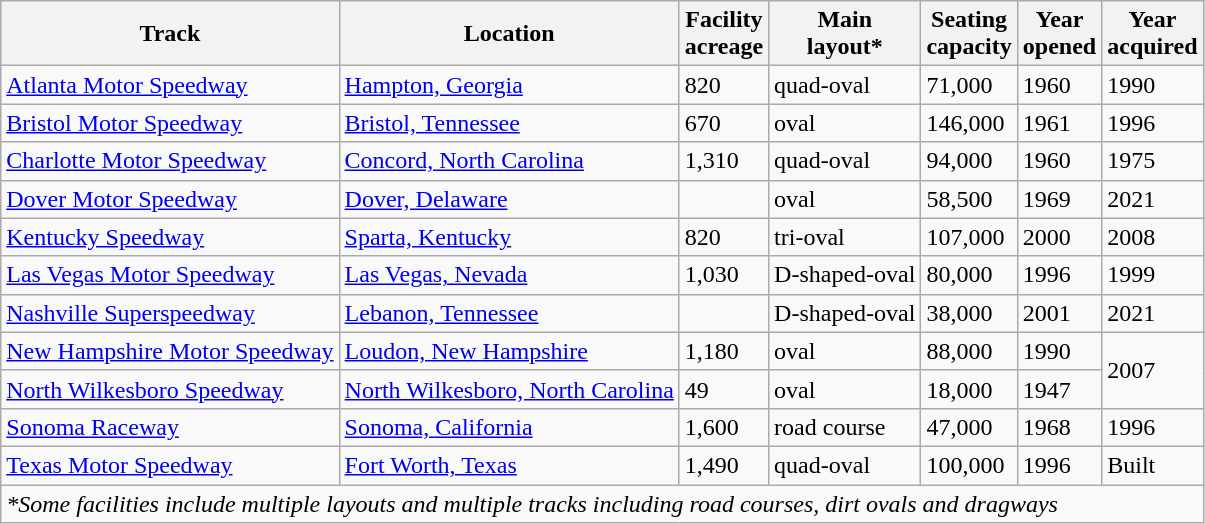<table class="wikitable sortable">
<tr>
<th>Track</th>
<th>Location</th>
<th>Facility<br>acreage</th>
<th>Main<br>layout*</th>
<th>Seating<br>capacity</th>
<th>Year<br>opened</th>
<th>Year<br>acquired</th>
</tr>
<tr>
<td><a href='#'>Atlanta Motor Speedway</a></td>
<td><a href='#'>Hampton, Georgia</a></td>
<td>820</td>
<td> quad-oval</td>
<td>71,000</td>
<td>1960</td>
<td>1990</td>
</tr>
<tr>
<td><a href='#'>Bristol Motor Speedway</a></td>
<td><a href='#'>Bristol, Tennessee</a></td>
<td>670</td>
<td> oval</td>
<td>146,000</td>
<td>1961</td>
<td>1996</td>
</tr>
<tr>
<td><a href='#'>Charlotte Motor Speedway</a></td>
<td><a href='#'>Concord, North Carolina</a></td>
<td>1,310</td>
<td> quad-oval</td>
<td>94,000</td>
<td>1960</td>
<td>1975</td>
</tr>
<tr>
<td><a href='#'>Dover Motor Speedway</a></td>
<td><a href='#'>Dover, Delaware</a></td>
<td></td>
<td> oval</td>
<td>58,500</td>
<td>1969</td>
<td>2021</td>
</tr>
<tr>
<td><a href='#'>Kentucky Speedway</a></td>
<td><a href='#'>Sparta, Kentucky</a></td>
<td>820</td>
<td> tri-oval</td>
<td>107,000</td>
<td>2000</td>
<td>2008</td>
</tr>
<tr>
<td><a href='#'>Las Vegas Motor Speedway</a></td>
<td><a href='#'>Las Vegas, Nevada</a></td>
<td>1,030</td>
<td> D-shaped-oval</td>
<td>80,000</td>
<td>1996</td>
<td>1999</td>
</tr>
<tr>
<td><a href='#'>Nashville Superspeedway</a></td>
<td><a href='#'>Lebanon, Tennessee</a></td>
<td></td>
<td> D-shaped-oval</td>
<td>38,000</td>
<td>2001</td>
<td>2021</td>
</tr>
<tr>
<td><a href='#'>New Hampshire Motor Speedway</a></td>
<td><a href='#'>Loudon, New Hampshire</a></td>
<td>1,180</td>
<td> oval</td>
<td>88,000</td>
<td>1990</td>
<td rowspan=2>2007</td>
</tr>
<tr>
<td><a href='#'>North Wilkesboro Speedway</a></td>
<td><a href='#'>North Wilkesboro, North Carolina</a></td>
<td>49</td>
<td> oval</td>
<td>18,000</td>
<td>1947</td>
</tr>
<tr>
<td><a href='#'>Sonoma Raceway</a></td>
<td><a href='#'>Sonoma, California</a></td>
<td>1,600</td>
<td> road course</td>
<td>47,000</td>
<td>1968</td>
<td>1996</td>
</tr>
<tr>
<td><a href='#'>Texas Motor Speedway</a></td>
<td><a href='#'>Fort Worth, Texas</a></td>
<td>1,490</td>
<td> quad-oval</td>
<td>100,000</td>
<td>1996</td>
<td>Built</td>
</tr>
<tr>
<td colspan=8><em>*Some facilities include multiple layouts and multiple tracks including road courses, dirt ovals and dragways</em></td>
</tr>
</table>
